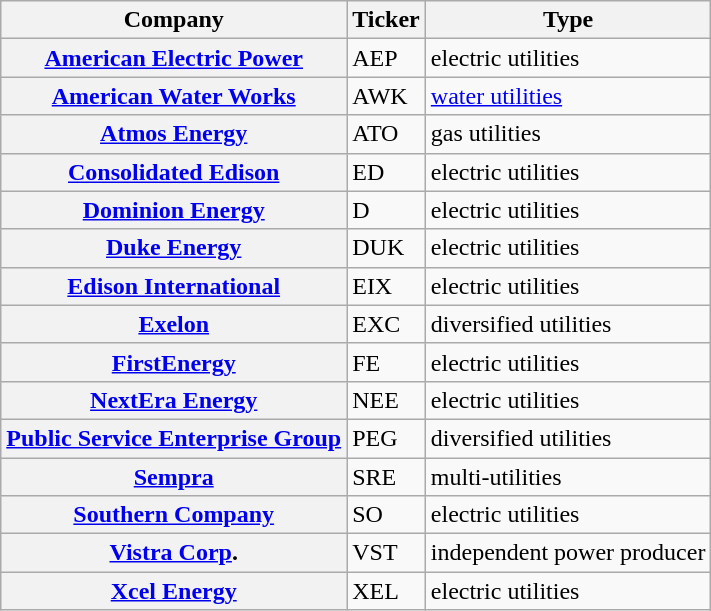<table class="wikitable sortable">
<tr>
<th scope="col">Company</th>
<th scope="col">Ticker</th>
<th scope="col">Type</th>
</tr>
<tr>
<th scope="row"><a href='#'>American Electric Power</a></th>
<td>AEP</td>
<td>electric utilities</td>
</tr>
<tr>
<th scope="row"><a href='#'>American Water Works</a></th>
<td>AWK</td>
<td><a href='#'>water utilities</a></td>
</tr>
<tr>
<th scope="row"><a href='#'>Atmos Energy</a></th>
<td>ATO</td>
<td>gas utilities</td>
</tr>
<tr>
<th scope="row"><a href='#'>Consolidated Edison</a></th>
<td>ED</td>
<td>electric utilities</td>
</tr>
<tr>
<th scope="row"><a href='#'>Dominion Energy</a></th>
<td>D</td>
<td>electric utilities</td>
</tr>
<tr>
<th scope="row"><a href='#'>Duke Energy</a></th>
<td>DUK</td>
<td>electric utilities</td>
</tr>
<tr>
<th scope="row"><a href='#'>Edison International</a></th>
<td>EIX</td>
<td>electric utilities</td>
</tr>
<tr>
<th scope="row"><a href='#'>Exelon</a></th>
<td>EXC</td>
<td>diversified utilities</td>
</tr>
<tr>
<th scope="row"><a href='#'>FirstEnergy</a></th>
<td>FE</td>
<td>electric utilities</td>
</tr>
<tr>
<th scope="row"><a href='#'>NextEra Energy</a></th>
<td>NEE</td>
<td>electric utilities</td>
</tr>
<tr>
<th scope="row"><a href='#'>Public Service Enterprise Group</a></th>
<td>PEG</td>
<td>diversified utilities</td>
</tr>
<tr>
<th scope="row"><a href='#'>Sempra</a></th>
<td>SRE</td>
<td>multi-utilities</td>
</tr>
<tr>
<th scope="row"><a href='#'>Southern Company</a></th>
<td>SO</td>
<td>electric utilities</td>
</tr>
<tr>
<th scope="row"><a href='#'>Vistra Corp</a>.</th>
<td>VST</td>
<td>independent power producer</td>
</tr>
<tr>
<th scope="row"><a href='#'>Xcel Energy</a></th>
<td>XEL</td>
<td>electric utilities</td>
</tr>
</table>
